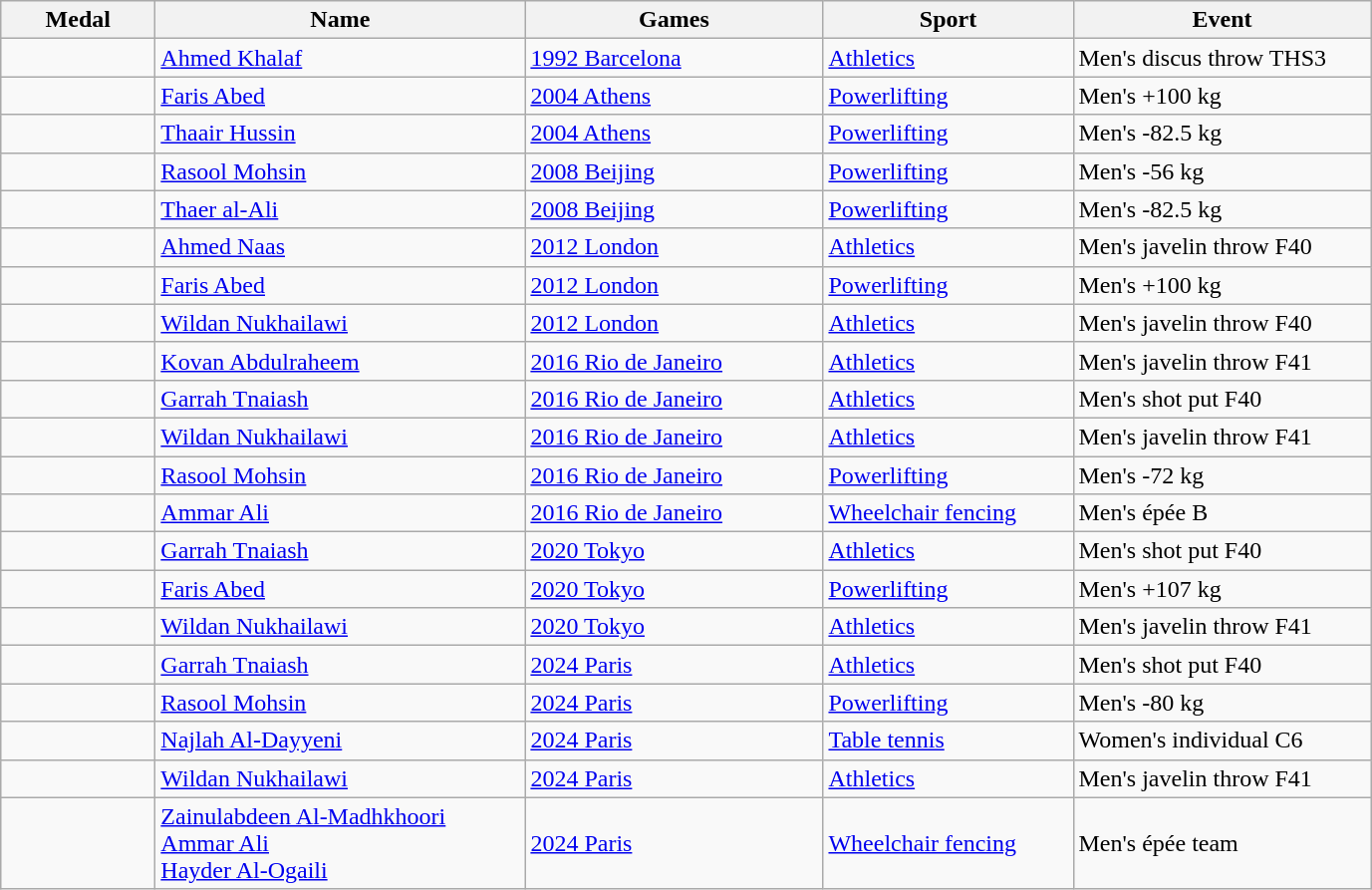<table class="wikitable">
<tr>
<th style="width:6em">Medal</th>
<th style="width:15em">Name</th>
<th style="width:12em">Games</th>
<th style="width:10em">Sport</th>
<th style="width:12em">Event</th>
</tr>
<tr>
<td></td>
<td><a href='#'>Ahmed Khalaf</a></td>
<td> <a href='#'>1992 Barcelona</a></td>
<td><a href='#'>Athletics</a></td>
<td>Men's discus throw THS3</td>
</tr>
<tr>
<td></td>
<td><a href='#'>Faris Abed</a></td>
<td> <a href='#'>2004 Athens</a></td>
<td><a href='#'>Powerlifting</a></td>
<td>Men's +100 kg</td>
</tr>
<tr>
<td></td>
<td><a href='#'>Thaair Hussin</a></td>
<td> <a href='#'>2004 Athens</a></td>
<td><a href='#'>Powerlifting</a></td>
<td>Men's -82.5 kg</td>
</tr>
<tr>
<td></td>
<td><a href='#'>Rasool Mohsin</a></td>
<td> <a href='#'>2008 Beijing</a></td>
<td><a href='#'>Powerlifting</a></td>
<td>Men's -56 kg</td>
</tr>
<tr>
<td></td>
<td><a href='#'>Thaer al-Ali</a></td>
<td> <a href='#'>2008 Beijing</a></td>
<td><a href='#'>Powerlifting</a></td>
<td>Men's -82.5 kg</td>
</tr>
<tr>
<td></td>
<td><a href='#'>Ahmed Naas</a></td>
<td> <a href='#'>2012 London</a></td>
<td><a href='#'>Athletics</a></td>
<td>Men's javelin throw F40</td>
</tr>
<tr>
<td></td>
<td><a href='#'>Faris Abed</a></td>
<td> <a href='#'>2012 London</a></td>
<td><a href='#'>Powerlifting</a></td>
<td>Men's +100 kg</td>
</tr>
<tr>
<td></td>
<td><a href='#'>Wildan Nukhailawi</a></td>
<td> <a href='#'>2012 London</a></td>
<td><a href='#'>Athletics</a></td>
<td>Men's javelin throw F40</td>
</tr>
<tr>
<td></td>
<td><a href='#'>Kovan Abdulraheem</a></td>
<td> <a href='#'>2016 Rio de Janeiro</a></td>
<td><a href='#'>Athletics</a></td>
<td>Men's javelin throw F41</td>
</tr>
<tr>
<td></td>
<td><a href='#'>Garrah Tnaiash</a></td>
<td> <a href='#'>2016 Rio de Janeiro</a></td>
<td><a href='#'>Athletics</a></td>
<td>Men's shot put F40</td>
</tr>
<tr>
<td></td>
<td><a href='#'>Wildan Nukhailawi</a></td>
<td> <a href='#'>2016 Rio de Janeiro</a></td>
<td><a href='#'>Athletics</a></td>
<td>Men's javelin throw F41</td>
</tr>
<tr>
<td></td>
<td><a href='#'>Rasool Mohsin</a></td>
<td> <a href='#'>2016 Rio de Janeiro</a></td>
<td><a href='#'>Powerlifting</a></td>
<td>Men's -72 kg</td>
</tr>
<tr>
<td></td>
<td><a href='#'>Ammar Ali</a></td>
<td> <a href='#'>2016 Rio de Janeiro</a></td>
<td><a href='#'>Wheelchair fencing</a></td>
<td>Men's épée B</td>
</tr>
<tr>
<td></td>
<td><a href='#'>Garrah Tnaiash</a></td>
<td> <a href='#'>2020 Tokyo</a></td>
<td><a href='#'>Athletics</a></td>
<td>Men's shot put F40</td>
</tr>
<tr>
<td></td>
<td><a href='#'>Faris Abed</a></td>
<td> <a href='#'>2020 Tokyo</a></td>
<td><a href='#'>Powerlifting</a></td>
<td>Men's +107 kg</td>
</tr>
<tr>
<td></td>
<td><a href='#'>Wildan Nukhailawi</a></td>
<td> <a href='#'>2020 Tokyo</a></td>
<td><a href='#'>Athletics</a></td>
<td>Men's javelin throw F41</td>
</tr>
<tr>
<td></td>
<td><a href='#'>Garrah Tnaiash</a></td>
<td> <a href='#'>2024 Paris</a></td>
<td><a href='#'>Athletics</a></td>
<td>Men's shot put F40</td>
</tr>
<tr>
<td></td>
<td><a href='#'>Rasool Mohsin</a></td>
<td> <a href='#'>2024 Paris</a></td>
<td><a href='#'>Powerlifting</a></td>
<td>Men's -80 kg</td>
</tr>
<tr>
<td></td>
<td><a href='#'>Najlah Al-Dayyeni</a></td>
<td> <a href='#'>2024 Paris</a></td>
<td><a href='#'>Table tennis</a></td>
<td>Women's individual C6</td>
</tr>
<tr>
<td></td>
<td><a href='#'>Wildan Nukhailawi</a></td>
<td> <a href='#'>2024 Paris</a></td>
<td><a href='#'>Athletics</a></td>
<td>Men's javelin throw F41</td>
</tr>
<tr>
<td></td>
<td><a href='#'>Zainulabdeen Al-Madhkhoori</a><br><a href='#'>Ammar Ali</a><br><a href='#'>Hayder Al-Ogaili</a></td>
<td> <a href='#'>2024 Paris</a></td>
<td><a href='#'>Wheelchair fencing</a></td>
<td>Men's épée team</td>
</tr>
</table>
